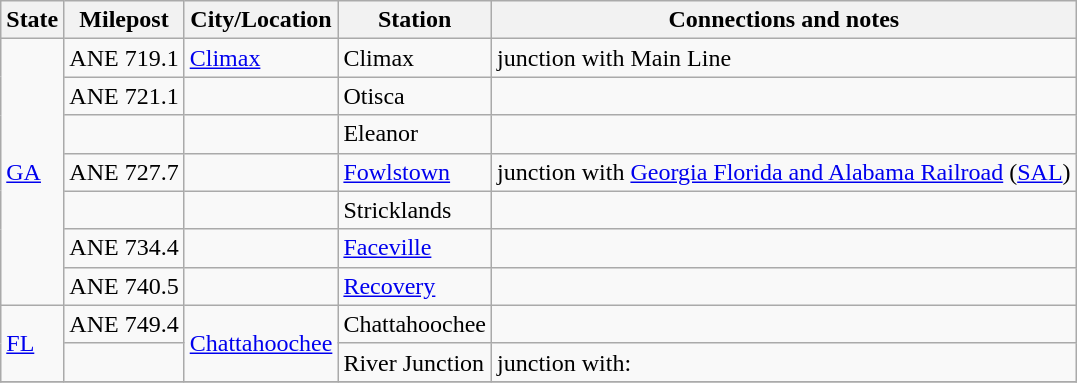<table class="wikitable">
<tr>
<th>State</th>
<th>Milepost</th>
<th>City/Location</th>
<th>Station</th>
<th>Connections and notes</th>
</tr>
<tr>
<td ! rowspan="7"><a href='#'>GA</a></td>
<td>ANE 719.1</td>
<td><a href='#'>Climax</a></td>
<td>Climax</td>
<td>junction with Main Line</td>
</tr>
<tr>
<td>ANE 721.1</td>
<td></td>
<td>Otisca</td>
<td></td>
</tr>
<tr>
<td></td>
<td></td>
<td>Eleanor</td>
<td></td>
</tr>
<tr>
<td>ANE 727.7</td>
<td></td>
<td><a href='#'>Fowlstown</a></td>
<td>junction with <a href='#'>Georgia Florida and Alabama Railroad</a> (<a href='#'>SAL</a>)</td>
</tr>
<tr>
<td></td>
<td></td>
<td>Stricklands</td>
<td></td>
</tr>
<tr>
<td>ANE 734.4</td>
<td></td>
<td><a href='#'>Faceville</a></td>
<td></td>
</tr>
<tr>
<td>ANE 740.5</td>
<td></td>
<td><a href='#'>Recovery</a></td>
<td></td>
</tr>
<tr>
<td ! rowspan="2"><a href='#'>FL</a></td>
<td>ANE 749.4</td>
<td ! rowspan="2"><a href='#'>Chattahoochee</a></td>
<td>Chattahoochee</td>
<td></td>
</tr>
<tr>
<td></td>
<td>River Junction</td>
<td>junction with:</td>
</tr>
<tr>
</tr>
</table>
